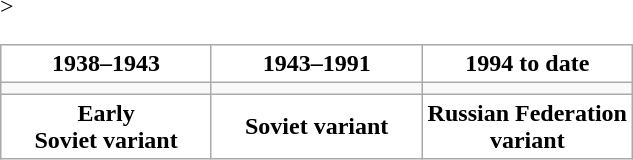<table class="wikitable" style="text-align:center">>
<tr>
<td width="33.3%" bgcolor="#FFFFFF"><strong>1938–1943</strong></td>
<td width="33.3%" bgcolor="#FFFFFF"><strong>1943–1991</strong></td>
<td width="33.3%" bgcolor="#FFFFFF"><strong>1994 to date</strong></td>
</tr>
<tr>
<td></td>
<td></td>
<td></td>
</tr>
<tr>
<td width="33.3%" bgcolor="#FFFFFF"><strong>Early<br>Soviet variant</strong></td>
<td width="33.3%" bgcolor="#FFFFFF"><strong>Soviet variant</strong></td>
<td width="33.3%" bgcolor="#FFFFFF"><strong>Russian Federation<br>variant</strong></td>
</tr>
</table>
